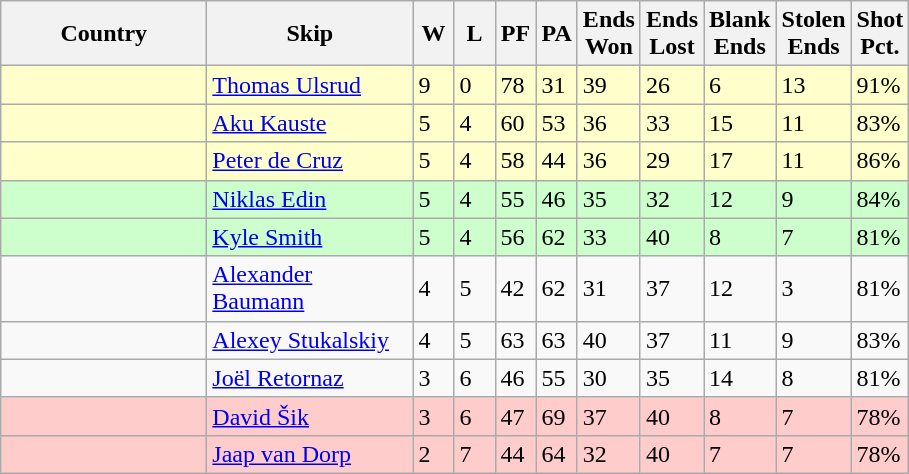<table class=wikitable>
<tr>
<th width=130>Country</th>
<th width=130>Skip</th>
<th width=20>W</th>
<th width=20>L</th>
<th width=20>PF</th>
<th width=20>PA</th>
<th width=20>Ends Won</th>
<th width=20>Ends Lost</th>
<th width=20>Blank Ends</th>
<th width=20>Stolen Ends</th>
<th width=20>Shot Pct.</th>
</tr>
<tr bgcolor=#ffffcc>
<td></td>
<td><a href='#'>Thomas Ulsrud</a></td>
<td>9</td>
<td>0</td>
<td>78</td>
<td>31</td>
<td>39</td>
<td>26</td>
<td>6</td>
<td>13</td>
<td>91%</td>
</tr>
<tr bgcolor=#ffffcc>
<td></td>
<td><a href='#'>Aku Kauste</a></td>
<td>5</td>
<td>4</td>
<td>60</td>
<td>53</td>
<td>36</td>
<td>33</td>
<td>15</td>
<td>11</td>
<td>83%</td>
</tr>
<tr bgcolor=#ffffcc>
<td></td>
<td><a href='#'>Peter de Cruz</a></td>
<td>5</td>
<td>4</td>
<td>58</td>
<td>44</td>
<td>36</td>
<td>29</td>
<td>17</td>
<td>11</td>
<td>86%</td>
</tr>
<tr bgcolor=#ccffcc>
<td></td>
<td><a href='#'>Niklas Edin</a></td>
<td>5</td>
<td>4</td>
<td>55</td>
<td>46</td>
<td>35</td>
<td>32</td>
<td>12</td>
<td>9</td>
<td>84%</td>
</tr>
<tr bgcolor=#ccffcc>
<td></td>
<td><a href='#'>Kyle Smith</a></td>
<td>5</td>
<td>4</td>
<td>56</td>
<td>62</td>
<td>33</td>
<td>40</td>
<td>8</td>
<td>7</td>
<td>81%</td>
</tr>
<tr>
<td></td>
<td><a href='#'>Alexander Baumann</a></td>
<td>4</td>
<td>5</td>
<td>42</td>
<td>62</td>
<td>31</td>
<td>37</td>
<td>12</td>
<td>3</td>
<td>81%</td>
</tr>
<tr>
<td></td>
<td><a href='#'>Alexey Stukalskiy</a></td>
<td>4</td>
<td>5</td>
<td>63</td>
<td>63</td>
<td>40</td>
<td>37</td>
<td>11</td>
<td>9</td>
<td>83%</td>
</tr>
<tr>
<td></td>
<td><a href='#'>Joël Retornaz</a></td>
<td>3</td>
<td>6</td>
<td>46</td>
<td>55</td>
<td>30</td>
<td>35</td>
<td>14</td>
<td>8</td>
<td>81%</td>
</tr>
<tr bgcolor=#ffcccc>
<td></td>
<td><a href='#'>David Šik</a></td>
<td>3</td>
<td>6</td>
<td>47</td>
<td>69</td>
<td>37</td>
<td>40</td>
<td>8</td>
<td>7</td>
<td>78%</td>
</tr>
<tr bgcolor=#ffcccc>
<td></td>
<td><a href='#'>Jaap van Dorp</a></td>
<td>2</td>
<td>7</td>
<td>44</td>
<td>64</td>
<td>32</td>
<td>40</td>
<td>7</td>
<td>7</td>
<td>78%</td>
</tr>
</table>
